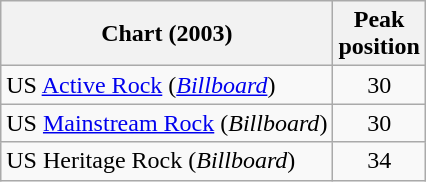<table class="wikitable sortable">
<tr>
<th>Chart (2003)</th>
<th>Peak<br>position</th>
</tr>
<tr>
<td>US <a href='#'>Active Rock</a> (<em><a href='#'>Billboard</a></em>)</td>
<td align="center">30</td>
</tr>
<tr>
<td>US <a href='#'>Mainstream Rock</a> (<em>Billboard</em>)</td>
<td align="center">30</td>
</tr>
<tr>
<td>US Heritage Rock (<em>Billboard</em>)</td>
<td align="center">34</td>
</tr>
</table>
